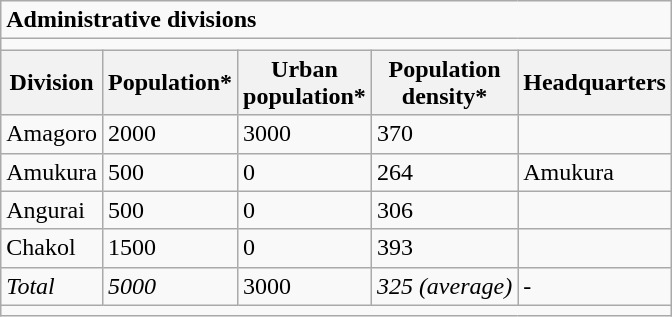<table class="wikitable">
<tr>
<td colspan="5"><strong>Administrative divisions</strong></td>
</tr>
<tr>
<td colspan="5"></td>
</tr>
<tr>
<th>Division</th>
<th>Population*</th>
<th>Urban<br>population*</th>
<th>Population<br>density*</th>
<th>Headquarters</th>
</tr>
<tr>
<td>Amagoro</td>
<td>2000</td>
<td>3000</td>
<td>370</td>
<td></td>
</tr>
<tr>
<td>Amukura</td>
<td>500</td>
<td>0</td>
<td>264</td>
<td>Amukura</td>
</tr>
<tr>
<td>Angurai</td>
<td>500</td>
<td>0</td>
<td>306</td>
<td></td>
</tr>
<tr>
<td>Chakol</td>
<td>1500</td>
<td>0</td>
<td>393</td>
<td></td>
</tr>
<tr>
<td><em>Total</em></td>
<td><em>5000</em></td>
<td>3000</td>
<td><em>325 (average)</em></td>
<td>-</td>
</tr>
<tr>
<td colspan="5"></td>
</tr>
</table>
